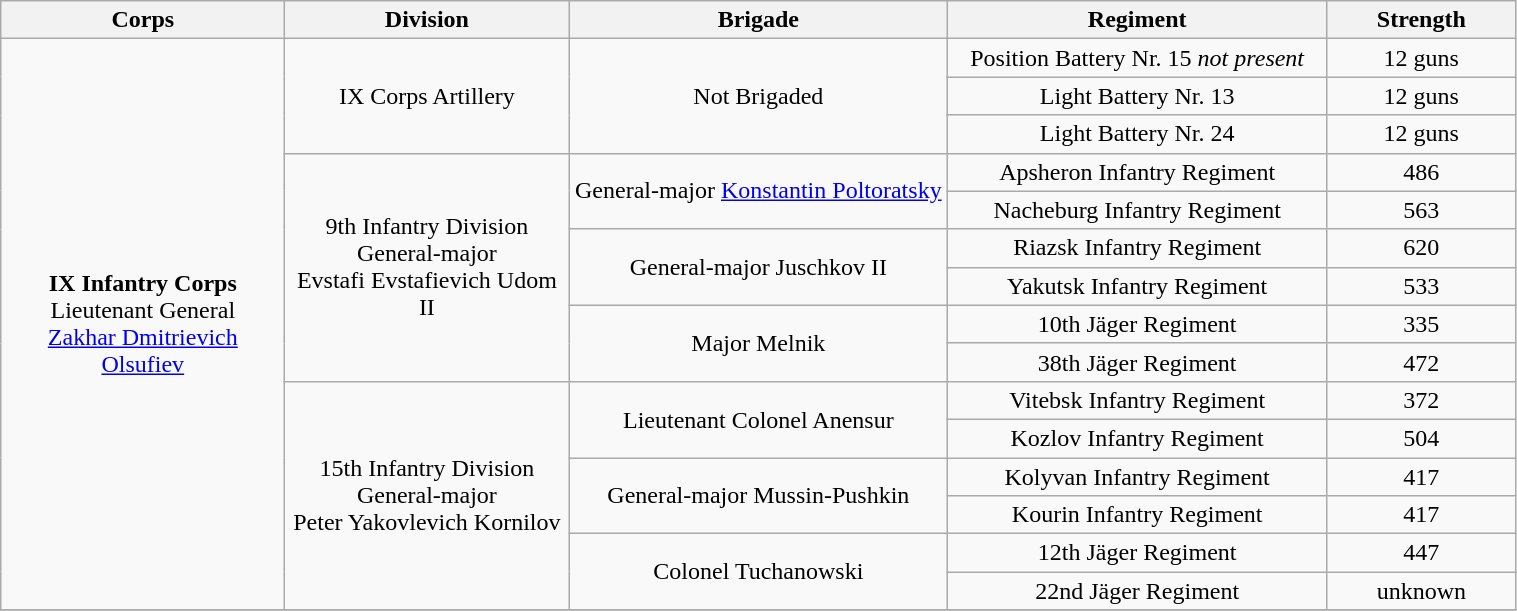<table class="wikitable" style="text-align:center; width:80%;">
<tr>
<th width=15%>Corps</th>
<th width=15%>Division</th>
<th width=20%>Brigade</th>
<th width=20%>Regiment</th>
<th width=10%>Strength</th>
</tr>
<tr>
<td ROWSPAN=15><strong>IX Infantry Corps</strong><br>Lieutenant General<br><a href='#'>Zakhar Dmitrievich Olsufiev</a><br></td>
<td ROWSPAN=3>IX Corps Artillery</td>
<td ROWSPAN=3>Not Brigaded</td>
<td>Position Battery Nr. 15 <em>not present</em></td>
<td>12 guns</td>
</tr>
<tr>
<td>Light Battery Nr. 13</td>
<td>12 guns</td>
</tr>
<tr>
<td>Light Battery Nr. 24</td>
<td>12 guns</td>
</tr>
<tr>
<td ROWSPAN=6>9th Infantry Division<br>General-major<br>Evstafi Evstafievich Udom II<br></td>
<td ROWSPAN=2>General-major <a href='#'>Konstantin Poltoratsky</a></td>
<td>Apsheron Infantry Regiment</td>
<td>486</td>
</tr>
<tr>
<td>Nacheburg Infantry Regiment</td>
<td>563</td>
</tr>
<tr>
<td ROWSPAN=2>General-major Juschkov II</td>
<td>Riazsk Infantry Regiment</td>
<td>620</td>
</tr>
<tr>
<td>Yakutsk Infantry Regiment</td>
<td>533</td>
</tr>
<tr>
<td ROWSPAN=2>Major Melnik</td>
<td>10th Jäger Regiment</td>
<td>335</td>
</tr>
<tr>
<td>38th Jäger Regiment</td>
<td>472</td>
</tr>
<tr>
<td ROWSPAN=6>15th Infantry Division<br>General-major<br>Peter Yakovlevich Kornilov<br></td>
<td ROWSPAN=2>Lieutenant Colonel Anensur</td>
<td>Vitebsk Infantry Regiment</td>
<td>372</td>
</tr>
<tr>
<td>Kozlov Infantry Regiment</td>
<td>504</td>
</tr>
<tr>
<td ROWSPAN=2>General-major Mussin-Pushkin</td>
<td>Kolyvan Infantry Regiment</td>
<td>417</td>
</tr>
<tr>
<td>Kourin Infantry Regiment</td>
<td>417</td>
</tr>
<tr>
<td ROWSPAN=2>Colonel Tuchanowski</td>
<td>12th Jäger Regiment</td>
<td>447</td>
</tr>
<tr>
<td>22nd Jäger Regiment</td>
<td>unknown</td>
</tr>
<tr>
</tr>
</table>
